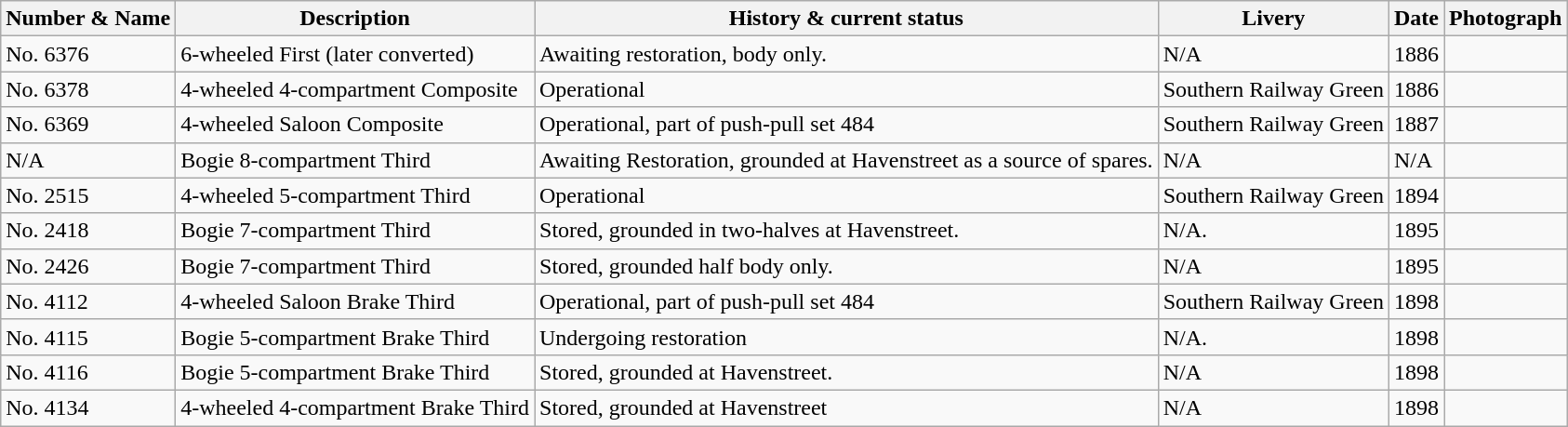<table class="wikitable">
<tr>
<th>Number & Name</th>
<th>Description</th>
<th>History & current status</th>
<th>Livery</th>
<th>Date</th>
<th>Photograph</th>
</tr>
<tr>
<td>No. 6376</td>
<td>6-wheeled First (later converted)</td>
<td>Awaiting restoration, body only.</td>
<td>N/A</td>
<td>1886</td>
<td></td>
</tr>
<tr>
<td>No. 6378</td>
<td>4-wheeled 4-compartment Composite</td>
<td>Operational</td>
<td>Southern Railway Green</td>
<td>1886</td>
<td></td>
</tr>
<tr>
<td>No. 6369</td>
<td>4-wheeled Saloon Composite</td>
<td>Operational, part of push-pull set 484</td>
<td>Southern Railway Green</td>
<td>1887</td>
<td></td>
</tr>
<tr>
<td>N/A</td>
<td>Bogie 8-compartment Third</td>
<td>Awaiting Restoration, grounded at Havenstreet as a source of spares.</td>
<td>N/A</td>
<td>N/A</td>
<td></td>
</tr>
<tr>
<td>No. 2515</td>
<td>4-wheeled 5-compartment Third</td>
<td>Operational</td>
<td>Southern Railway Green</td>
<td>1894</td>
<td></td>
</tr>
<tr>
<td>No. 2418</td>
<td>Bogie 7-compartment Third</td>
<td>Stored, grounded in two-halves at Havenstreet.</td>
<td>N/A.</td>
<td>1895</td>
<td></td>
</tr>
<tr>
<td>No. 2426</td>
<td>Bogie 7-compartment Third</td>
<td>Stored, grounded half body only.</td>
<td>N/A</td>
<td>1895</td>
<td></td>
</tr>
<tr>
<td>No. 4112</td>
<td>4-wheeled Saloon Brake Third</td>
<td>Operational, part of push-pull set 484</td>
<td>Southern Railway Green</td>
<td>1898</td>
<td></td>
</tr>
<tr>
<td>No. 4115</td>
<td>Bogie 5-compartment Brake Third</td>
<td>Undergoing restoration</td>
<td>N/A.</td>
<td>1898</td>
<td></td>
</tr>
<tr>
<td>No. 4116</td>
<td>Bogie 5-compartment Brake Third</td>
<td>Stored, grounded at Havenstreet.</td>
<td>N/A</td>
<td>1898</td>
<td></td>
</tr>
<tr>
<td>No. 4134</td>
<td>4-wheeled 4-compartment Brake Third</td>
<td>Stored, grounded at Havenstreet</td>
<td>N/A</td>
<td>1898</td>
<td></td>
</tr>
</table>
